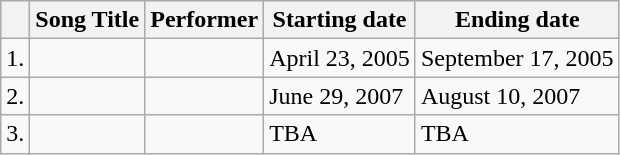<table class = "wikitable">
<tr>
<th></th>
<th>Song Title</th>
<th>Performer</th>
<th>Starting date</th>
<th>Ending date</th>
</tr>
<tr>
<td>1.</td>
<td></td>
<td></td>
<td>April 23, 2005</td>
<td>September 17, 2005</td>
</tr>
<tr>
<td>2.</td>
<td></td>
<td></td>
<td>June 29, 2007</td>
<td>August 10, 2007</td>
</tr>
<tr>
<td>3.</td>
<td></td>
<td></td>
<td>TBA</td>
<td>TBA</td>
</tr>
</table>
